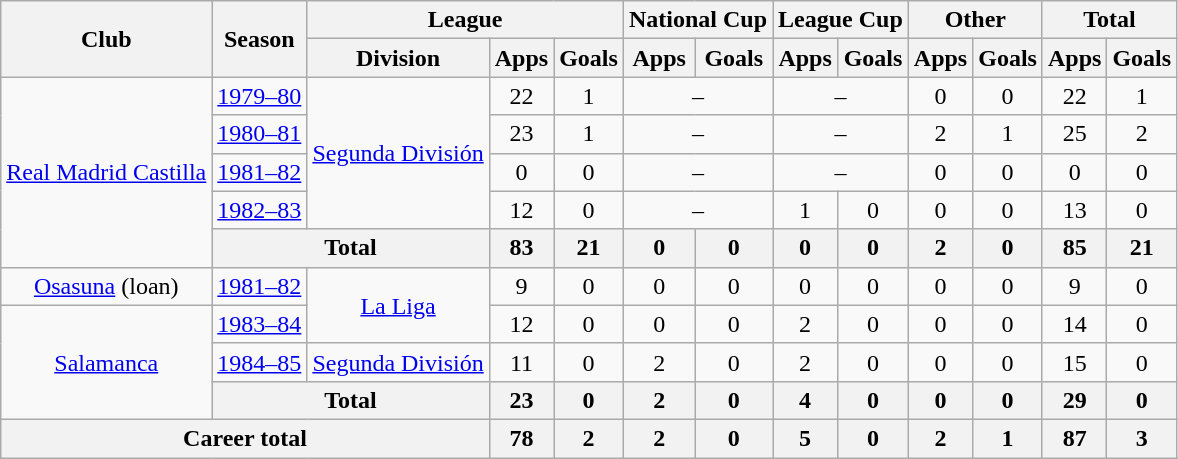<table class="wikitable" style="text-align: center">
<tr>
<th rowspan="2">Club</th>
<th rowspan="2">Season</th>
<th colspan="3">League</th>
<th colspan="2">National Cup</th>
<th colspan="2">League Cup</th>
<th colspan="2">Other</th>
<th colspan="2">Total</th>
</tr>
<tr>
<th>Division</th>
<th>Apps</th>
<th>Goals</th>
<th>Apps</th>
<th>Goals</th>
<th>Apps</th>
<th>Goals</th>
<th>Apps</th>
<th>Goals</th>
<th>Apps</th>
<th>Goals</th>
</tr>
<tr>
<td rowspan="5"><a href='#'>Real Madrid Castilla</a></td>
<td><a href='#'>1979–80</a></td>
<td rowspan="4"><a href='#'>Segunda División</a></td>
<td>22</td>
<td>1</td>
<td colspan="2">–</td>
<td colspan="2">–</td>
<td>0</td>
<td>0</td>
<td>22</td>
<td>1</td>
</tr>
<tr>
<td><a href='#'>1980–81</a></td>
<td>23</td>
<td>1</td>
<td colspan="2">–</td>
<td colspan="2">–</td>
<td>2</td>
<td>1</td>
<td>25</td>
<td>2</td>
</tr>
<tr>
<td><a href='#'>1981–82</a></td>
<td>0</td>
<td>0</td>
<td colspan="2">–</td>
<td colspan="2">–</td>
<td>0</td>
<td>0</td>
<td>0</td>
<td>0</td>
</tr>
<tr>
<td><a href='#'>1982–83</a></td>
<td>12</td>
<td>0</td>
<td colspan="2">–</td>
<td>1</td>
<td>0</td>
<td>0</td>
<td>0</td>
<td>13</td>
<td>0</td>
</tr>
<tr>
<th colspan="2"><strong>Total</strong></th>
<th>83</th>
<th>21</th>
<th>0</th>
<th>0</th>
<th>0</th>
<th>0</th>
<th>2</th>
<th>0</th>
<th>85</th>
<th>21</th>
</tr>
<tr>
<td><a href='#'>Osasuna</a> (loan)</td>
<td><a href='#'>1981–82</a></td>
<td rowspan="2"><a href='#'>La Liga</a></td>
<td>9</td>
<td>0</td>
<td>0</td>
<td>0</td>
<td>0</td>
<td>0</td>
<td>0</td>
<td>0</td>
<td>9</td>
<td>0</td>
</tr>
<tr>
<td rowspan="3"><a href='#'>Salamanca</a></td>
<td><a href='#'>1983–84</a></td>
<td>12</td>
<td>0</td>
<td>0</td>
<td>0</td>
<td>2</td>
<td>0</td>
<td>0</td>
<td>0</td>
<td>14</td>
<td>0</td>
</tr>
<tr>
<td><a href='#'>1984–85</a></td>
<td><a href='#'>Segunda División</a></td>
<td>11</td>
<td>0</td>
<td>2</td>
<td>0</td>
<td>2</td>
<td>0</td>
<td>0</td>
<td>0</td>
<td>15</td>
<td>0</td>
</tr>
<tr>
<th colspan="2"><strong>Total</strong></th>
<th>23</th>
<th>0</th>
<th>2</th>
<th>0</th>
<th>4</th>
<th>0</th>
<th>0</th>
<th>0</th>
<th>29</th>
<th>0</th>
</tr>
<tr>
<th colspan="3"><strong>Career total</strong></th>
<th>78</th>
<th>2</th>
<th>2</th>
<th>0</th>
<th>5</th>
<th>0</th>
<th>2</th>
<th>1</th>
<th>87</th>
<th>3</th>
</tr>
</table>
